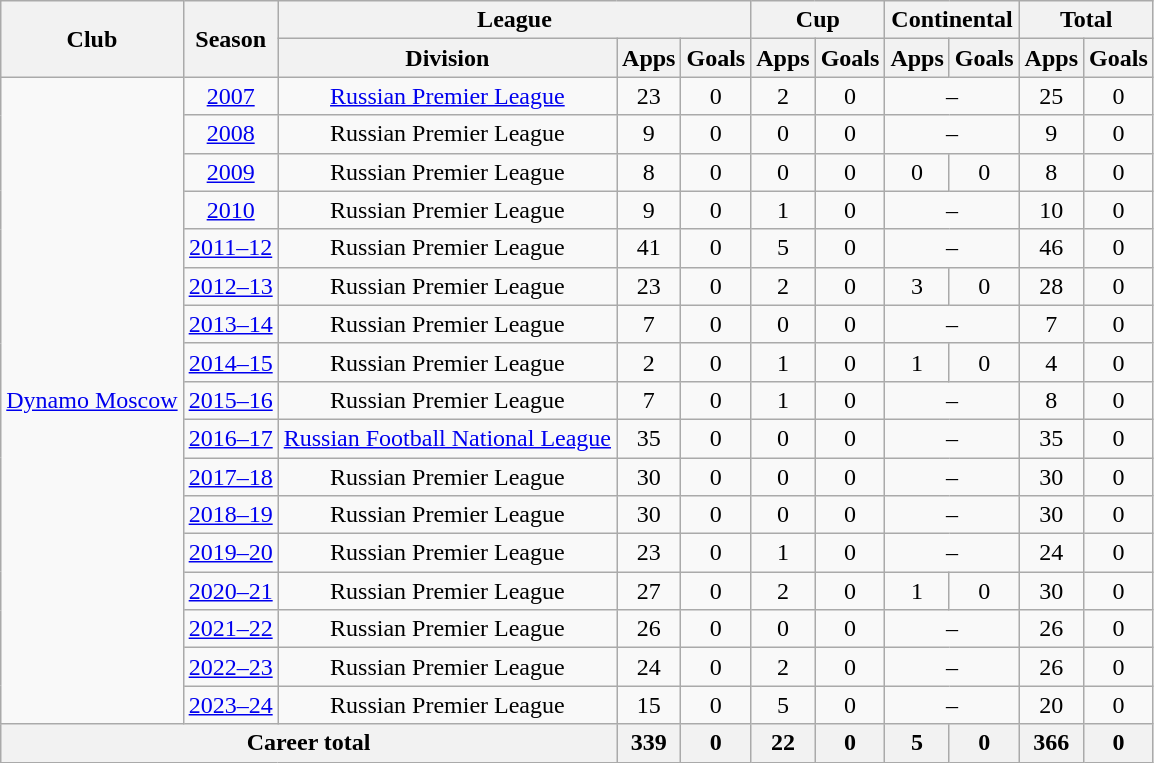<table class="wikitable" style="text-align:center">
<tr>
<th rowspan="2">Club</th>
<th rowspan="2">Season</th>
<th colspan="3">League</th>
<th colspan="2">Cup</th>
<th colspan="2">Continental</th>
<th colspan="2">Total</th>
</tr>
<tr>
<th>Division</th>
<th>Apps</th>
<th>Goals</th>
<th>Apps</th>
<th>Goals</th>
<th>Apps</th>
<th>Goals</th>
<th>Apps</th>
<th>Goals</th>
</tr>
<tr>
<td rowspan="17"><a href='#'>Dynamo Moscow</a></td>
<td><a href='#'>2007</a></td>
<td><a href='#'>Russian Premier League</a></td>
<td>23</td>
<td>0</td>
<td>2</td>
<td>0</td>
<td colspan="2">–</td>
<td>25</td>
<td>0</td>
</tr>
<tr>
<td><a href='#'>2008</a></td>
<td>Russian Premier League</td>
<td>9</td>
<td>0</td>
<td>0</td>
<td>0</td>
<td colspan="2">–</td>
<td>9</td>
<td>0</td>
</tr>
<tr>
<td><a href='#'>2009</a></td>
<td>Russian Premier League</td>
<td>8</td>
<td>0</td>
<td>0</td>
<td>0</td>
<td>0</td>
<td>0</td>
<td>8</td>
<td>0</td>
</tr>
<tr>
<td><a href='#'>2010</a></td>
<td>Russian Premier League</td>
<td>9</td>
<td>0</td>
<td>1</td>
<td>0</td>
<td colspan="2">–</td>
<td>10</td>
<td>0</td>
</tr>
<tr>
<td><a href='#'>2011–12</a></td>
<td>Russian Premier League</td>
<td>41</td>
<td>0</td>
<td>5</td>
<td>0</td>
<td colspan="2">–</td>
<td>46</td>
<td>0</td>
</tr>
<tr>
<td><a href='#'>2012–13</a></td>
<td>Russian Premier League</td>
<td>23</td>
<td>0</td>
<td>2</td>
<td>0</td>
<td>3</td>
<td>0</td>
<td>28</td>
<td>0</td>
</tr>
<tr>
<td><a href='#'>2013–14</a></td>
<td>Russian Premier League</td>
<td>7</td>
<td>0</td>
<td>0</td>
<td>0</td>
<td colspan="2">–</td>
<td>7</td>
<td>0</td>
</tr>
<tr>
<td><a href='#'>2014–15</a></td>
<td>Russian Premier League</td>
<td>2</td>
<td>0</td>
<td>1</td>
<td>0</td>
<td>1</td>
<td>0</td>
<td>4</td>
<td>0</td>
</tr>
<tr>
<td><a href='#'>2015–16</a></td>
<td>Russian Premier League</td>
<td>7</td>
<td>0</td>
<td>1</td>
<td>0</td>
<td colspan="2">–</td>
<td>8</td>
<td>0</td>
</tr>
<tr>
<td><a href='#'>2016–17</a></td>
<td><a href='#'>Russian Football National League</a></td>
<td>35</td>
<td>0</td>
<td>0</td>
<td>0</td>
<td colspan="2">–</td>
<td>35</td>
<td>0</td>
</tr>
<tr>
<td><a href='#'>2017–18</a></td>
<td>Russian Premier League</td>
<td>30</td>
<td>0</td>
<td>0</td>
<td>0</td>
<td colspan="2">–</td>
<td>30</td>
<td>0</td>
</tr>
<tr>
<td><a href='#'>2018–19</a></td>
<td>Russian Premier League</td>
<td>30</td>
<td>0</td>
<td>0</td>
<td>0</td>
<td colspan="2">–</td>
<td>30</td>
<td>0</td>
</tr>
<tr>
<td><a href='#'>2019–20</a></td>
<td>Russian Premier League</td>
<td>23</td>
<td>0</td>
<td>1</td>
<td>0</td>
<td colspan="2">–</td>
<td>24</td>
<td>0</td>
</tr>
<tr>
<td><a href='#'>2020–21</a></td>
<td>Russian Premier League</td>
<td>27</td>
<td>0</td>
<td>2</td>
<td>0</td>
<td>1</td>
<td>0</td>
<td>30</td>
<td>0</td>
</tr>
<tr>
<td><a href='#'>2021–22</a></td>
<td>Russian Premier League</td>
<td>26</td>
<td>0</td>
<td>0</td>
<td>0</td>
<td colspan="2">–</td>
<td>26</td>
<td>0</td>
</tr>
<tr>
<td><a href='#'>2022–23</a></td>
<td>Russian Premier League</td>
<td>24</td>
<td>0</td>
<td>2</td>
<td>0</td>
<td colspan="2">–</td>
<td>26</td>
<td>0</td>
</tr>
<tr>
<td><a href='#'>2023–24</a></td>
<td>Russian Premier League</td>
<td>15</td>
<td>0</td>
<td>5</td>
<td>0</td>
<td colspan="2">–</td>
<td>20</td>
<td>0</td>
</tr>
<tr>
<th colspan="3">Career total</th>
<th>339</th>
<th>0</th>
<th>22</th>
<th>0</th>
<th>5</th>
<th>0</th>
<th>366</th>
<th>0</th>
</tr>
</table>
